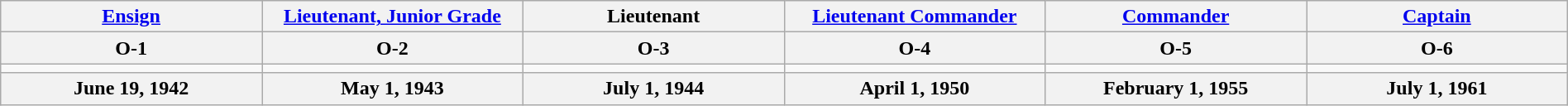<table class="wikitable" style="margin:auto; width:100%;">
<tr>
<th><a href='#'>Ensign</a></th>
<th><a href='#'>Lieutenant, Junior Grade</a></th>
<th>Lieutenant</th>
<th><a href='#'>Lieutenant Commander</a></th>
<th><a href='#'>Commander</a></th>
<th><a href='#'>Captain</a></th>
</tr>
<tr>
<th>O-1</th>
<th>O-2</th>
<th>O-3</th>
<th>O-4</th>
<th>O-5</th>
<th>O-6</th>
</tr>
<tr>
<td style="text-align:center; width:16%;"></td>
<td style="text-align:center; width:16%;"></td>
<td style="text-align:center; width:16%;"></td>
<td style="text-align:center; width:16%;"></td>
<td style="text-align:center; width:16%;"></td>
<td style="text-align:center; width:16%;"></td>
</tr>
<tr>
<th>June 19, 1942</th>
<th>May 1, 1943</th>
<th>July 1, 1944</th>
<th>April 1, 1950</th>
<th>February 1, 1955</th>
<th>July 1, 1961</th>
</tr>
</table>
